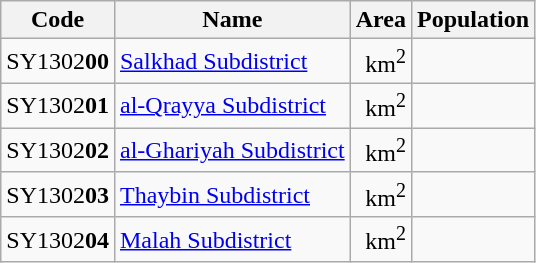<table class="wikitable sortable">
<tr>
<th>Code</th>
<th>Name</th>
<th>Area</th>
<th>Population</th>
</tr>
<tr>
<td>SY1302<strong>00</strong></td>
<td><a href='#'>Salkhad Subdistrict</a></td>
<td align=right> km<sup>2</sup></td>
<td align="right"></td>
</tr>
<tr>
<td>SY1302<strong>01</strong></td>
<td><a href='#'>al-Qrayya Subdistrict</a></td>
<td align="right"> km<sup>2</sup></td>
<td align="right"></td>
</tr>
<tr>
<td>SY1302<strong>02</strong></td>
<td><a href='#'>al-Ghariyah Subdistrict</a></td>
<td align="right"> km<sup>2</sup></td>
<td align="right"></td>
</tr>
<tr>
<td>SY1302<strong>03</strong></td>
<td><a href='#'>Thaybin Subdistrict</a></td>
<td align="right"> km<sup>2</sup></td>
<td align="right"></td>
</tr>
<tr>
<td>SY1302<strong>04</strong></td>
<td><a href='#'>Malah Subdistrict</a></td>
<td align="right"> km<sup>2</sup></td>
<td align="right"></td>
</tr>
</table>
